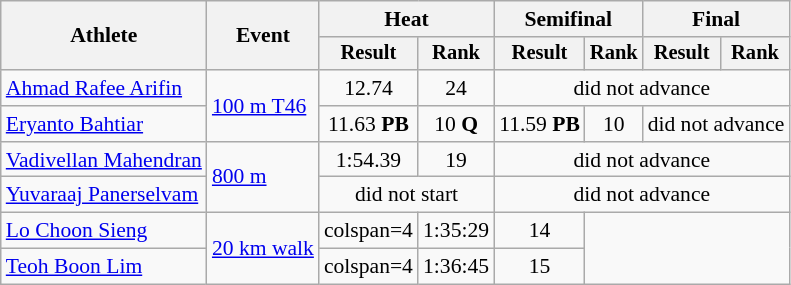<table class="wikitable" style="font-size:90%">
<tr>
<th rowspan="2">Athlete</th>
<th rowspan="2">Event</th>
<th colspan="2">Heat</th>
<th colspan="2">Semifinal</th>
<th colspan="2">Final</th>
</tr>
<tr style="font-size:95%">
<th>Result</th>
<th>Rank</th>
<th>Result</th>
<th>Rank</th>
<th>Result</th>
<th>Rank</th>
</tr>
<tr align=center>
<td align=left><a href='#'>Ahmad Rafee Arifin</a></td>
<td align=left rowspan=2><a href='#'>100 m T46</a></td>
<td>12.74</td>
<td>24</td>
<td colspan=4>did not advance</td>
</tr>
<tr align=center>
<td align=left><a href='#'>Eryanto Bahtiar</a></td>
<td>11.63 <strong>PB</strong></td>
<td>10 <strong>Q</strong></td>
<td>11.59 <strong>PB</strong></td>
<td>10</td>
<td colspan=2>did not advance</td>
</tr>
<tr align=center>
<td align=left><a href='#'>Vadivellan Mahendran</a></td>
<td align=left rowspan=2><a href='#'>800 m</a></td>
<td>1:54.39</td>
<td>19</td>
<td colspan=4>did not advance</td>
</tr>
<tr align=center>
<td align=left><a href='#'>Yuvaraaj Panerselvam</a></td>
<td colspan=2>did not start</td>
<td colspan=4>did not advance</td>
</tr>
<tr align=center>
<td align=left><a href='#'>Lo Choon Sieng</a></td>
<td align=left rowspan=2><a href='#'>20 km walk</a></td>
<td>colspan=4 </td>
<td>1:35:29</td>
<td>14</td>
</tr>
<tr align=center>
<td align=left><a href='#'>Teoh Boon Lim</a></td>
<td>colspan=4 </td>
<td>1:36:45</td>
<td>15</td>
</tr>
</table>
